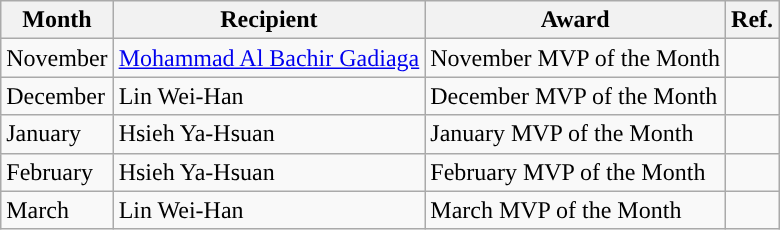<table class="wikitable">
<tr>
<th>Month</th>
<th>Recipient</th>
<th>Award</th>
<th>Ref.</th>
</tr>
<tr>
<td>November</td>
<td><a href='#'>Mohammad Al Bachir Gadiaga</a></td>
<td>November MVP of the Month</td>
<td></td>
</tr>
<tr>
<td>December</td>
<td>Lin Wei-Han</td>
<td>December MVP of the Month</td>
<td></td>
</tr>
<tr>
<td>January</td>
<td>Hsieh Ya-Hsuan</td>
<td>January MVP of the Month</td>
<td></td>
</tr>
<tr>
<td>February</td>
<td>Hsieh Ya-Hsuan</td>
<td>February MVP of the Month</td>
<td></td>
</tr>
<tr>
<td>March</td>
<td>Lin Wei-Han</td>
<td>March MVP of the Month</td>
<td></td>
</tr>
</table>
